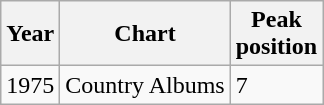<table class="wikitable">
<tr>
<th align="left">Year</th>
<th align="left">Chart</th>
<th align="left">Peak<br>position</th>
</tr>
<tr>
<td align="left">1975</td>
<td align="left">Country Albums</td>
<td align="left">7</td>
</tr>
</table>
